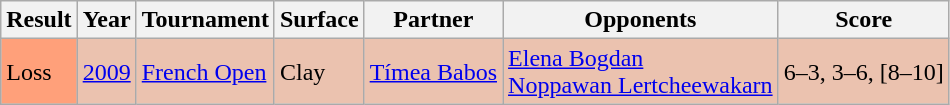<table class="sortable wikitable">
<tr>
<th>Result</th>
<th>Year</th>
<th>Tournament</th>
<th>Surface</th>
<th>Partner</th>
<th>Opponents</th>
<th>Score</th>
</tr>
<tr style="background:#ebc2af;">
<td style="background:#ffa07a;">Loss</td>
<td><a href='#'>2009</a></td>
<td><a href='#'>French Open</a></td>
<td>Clay</td>
<td> <a href='#'>Tímea Babos</a></td>
<td> <a href='#'>Elena Bogdan</a> <br>  <a href='#'>Noppawan Lertcheewakarn</a></td>
<td>6–3, 3–6, [8–10]</td>
</tr>
</table>
